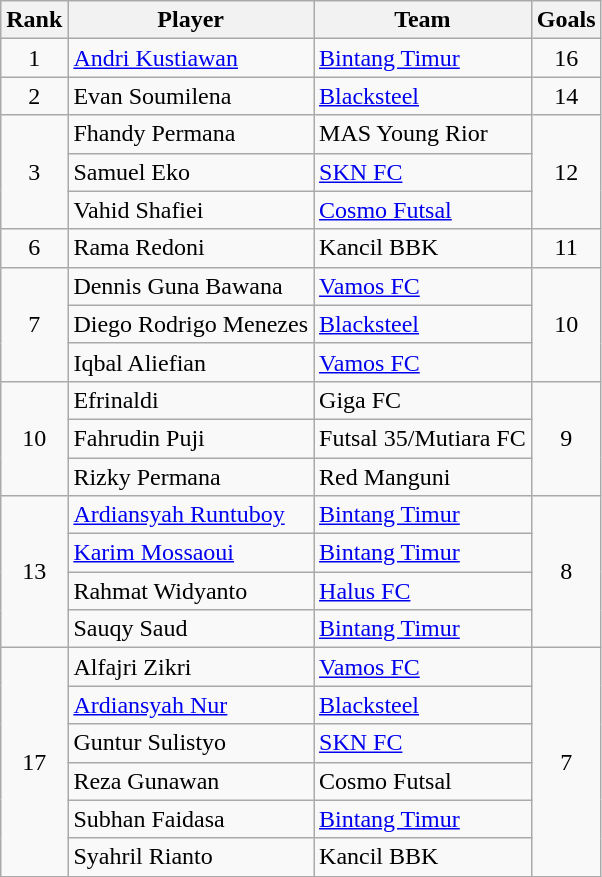<table class="wikitable" style="text-align:center">
<tr>
<th>Rank</th>
<th>Player</th>
<th>Team</th>
<th>Goals</th>
</tr>
<tr>
<td>1</td>
<td style="text-align:left;"> <a href='#'>Andri Kustiawan</a></td>
<td style="text-align:left;"><a href='#'>Bintang Timur</a></td>
<td>16</td>
</tr>
<tr>
<td>2</td>
<td style="text-align:left;"> Evan Soumilena</td>
<td style="text-align:left;"><a href='#'>Blacksteel</a></td>
<td>14</td>
</tr>
<tr>
<td rowspan="3">3</td>
<td style="text-align:left;"> Fhandy Permana</td>
<td style="text-align:left;">MAS Young Rior</td>
<td rowspan="3">12</td>
</tr>
<tr>
<td style="text-align:left;"> Samuel Eko</td>
<td style="text-align:left;"><a href='#'>SKN FC</a></td>
</tr>
<tr>
<td style="text-align:left;"> Vahid Shafiei</td>
<td style="text-align:left;"><a href='#'>Cosmo Futsal</a></td>
</tr>
<tr>
<td>6</td>
<td style="text-align:left;"> Rama Redoni</td>
<td style="text-align:left;">Kancil BBK</td>
<td>11</td>
</tr>
<tr>
<td rowspan="3">7</td>
<td style="text-align:left;"> Dennis Guna Bawana</td>
<td style="text-align:left;"><a href='#'>Vamos FC</a></td>
<td rowspan="3">10</td>
</tr>
<tr>
<td style="text-align:left;"> Diego Rodrigo Menezes</td>
<td style="text-align:left;"><a href='#'>Blacksteel</a></td>
</tr>
<tr>
<td style="text-align:left;"> Iqbal Aliefian</td>
<td style="text-align:left;"><a href='#'>Vamos FC</a></td>
</tr>
<tr>
<td rowspan="3">10</td>
<td style="text-align:left;"> Efrinaldi</td>
<td style="text-align:left;">Giga FC</td>
<td rowspan="3">9</td>
</tr>
<tr>
<td style="text-align:left;"> Fahrudin Puji</td>
<td style="text-align:left;">Futsal 35/Mutiara FC</td>
</tr>
<tr>
<td style="text-align:left;"> Rizky Permana</td>
<td style="text-align:left;">Red Manguni</td>
</tr>
<tr>
<td rowspan="4">13</td>
<td style="text-align:left;"> <a href='#'>Ardiansyah Runtuboy</a></td>
<td style="text-align:left;"><a href='#'>Bintang Timur</a></td>
<td rowspan="4">8</td>
</tr>
<tr>
<td style="text-align:left;"> <a href='#'>Karim Mossaoui</a></td>
<td style="text-align:left;"><a href='#'>Bintang Timur</a></td>
</tr>
<tr>
<td style="text-align:left;"> Rahmat Widyanto</td>
<td style="text-align:left;"><a href='#'>Halus FC</a></td>
</tr>
<tr>
<td style="text-align:left;"> Sauqy Saud</td>
<td style="text-align:left;"><a href='#'>Bintang Timur</a></td>
</tr>
<tr>
<td rowspan="6">17</td>
<td style="text-align:left;"> Alfajri Zikri</td>
<td style="text-align:left;"><a href='#'>Vamos FC</a></td>
<td rowspan="6">7</td>
</tr>
<tr>
<td style="text-align:left;"> <a href='#'>Ardiansyah Nur</a></td>
<td style="text-align:left;"><a href='#'>Blacksteel</a></td>
</tr>
<tr>
<td style="text-align:left;"> Guntur Sulistyo</td>
<td style="text-align:left;"><a href='#'>SKN FC</a></td>
</tr>
<tr>
<td style="text-align:left;"> Reza Gunawan</td>
<td style="text-align:left;">Cosmo Futsal</td>
</tr>
<tr>
<td style="text-align:left;"> Subhan Faidasa</td>
<td style="text-align:left;"><a href='#'>Bintang Timur</a></td>
</tr>
<tr>
<td style="text-align:left;"> Syahril Rianto</td>
<td style="text-align:left;">Kancil BBK</td>
</tr>
</table>
